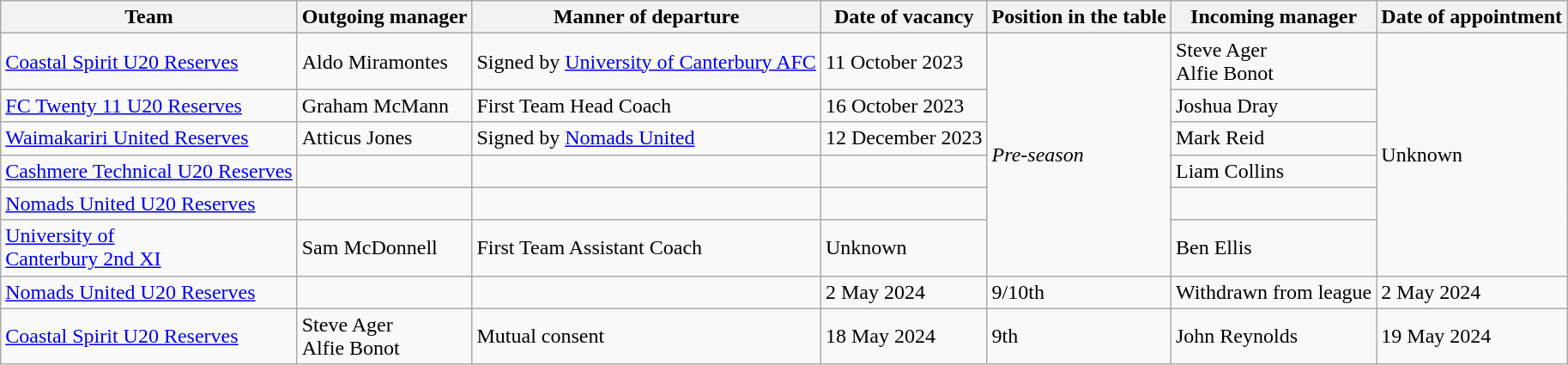<table class="wikitable">
<tr>
<th>Team</th>
<th>Outgoing manager</th>
<th>Manner of departure</th>
<th>Date of vacancy</th>
<th>Position in the table</th>
<th>Incoming manager</th>
<th>Date of appointment</th>
</tr>
<tr>
<td><a href='#'>Coastal Spirit U20 Reserves</a></td>
<td> Aldo Miramontes</td>
<td>Signed by <a href='#'>University of Canterbury AFC</a></td>
<td>11 October 2023</td>
<td rowspan="6"><em>Pre-season</em></td>
<td>Steve Ager<br>Alfie Bonot</td>
<td rowspan=6>Unknown</td>
</tr>
<tr>
<td><a href='#'>FC Twenty 11 U20 Reserves</a></td>
<td> Graham McMann</td>
<td>First Team Head Coach</td>
<td>16 October 2023</td>
<td>Joshua Dray</td>
</tr>
<tr>
<td><a href='#'>Waimakariri United Reserves</a></td>
<td> Atticus Jones</td>
<td>Signed by <a href='#'>Nomads United</a></td>
<td>12 December 2023</td>
<td>Mark Reid</td>
</tr>
<tr>
<td><a href='#'>Cashmere Technical U20 Reserves</a></td>
<td></td>
<td></td>
<td></td>
<td>Liam Collins</td>
</tr>
<tr>
<td><a href='#'>Nomads United U20 Reserves</a></td>
<td></td>
<td></td>
<td></td>
<td></td>
</tr>
<tr>
<td><a href='#'>University of<br>Canterbury 2nd XI</a></td>
<td> Sam McDonnell</td>
<td>First Team Assistant Coach</td>
<td>Unknown</td>
<td>Ben Ellis</td>
</tr>
<tr>
<td><a href='#'>Nomads United U20 Reserves</a></td>
<td></td>
<td></td>
<td>2 May 2024</td>
<td>9/10th</td>
<td>Withdrawn from league</td>
<td>2 May 2024</td>
</tr>
<tr>
<td><a href='#'>Coastal Spirit U20 Reserves</a></td>
<td>Steve Ager<br>Alfie Bonot</td>
<td>Mutual consent</td>
<td>18 May 2024</td>
<td>9th</td>
<td>John Reynolds</td>
<td>19 May 2024</td>
</tr>
</table>
